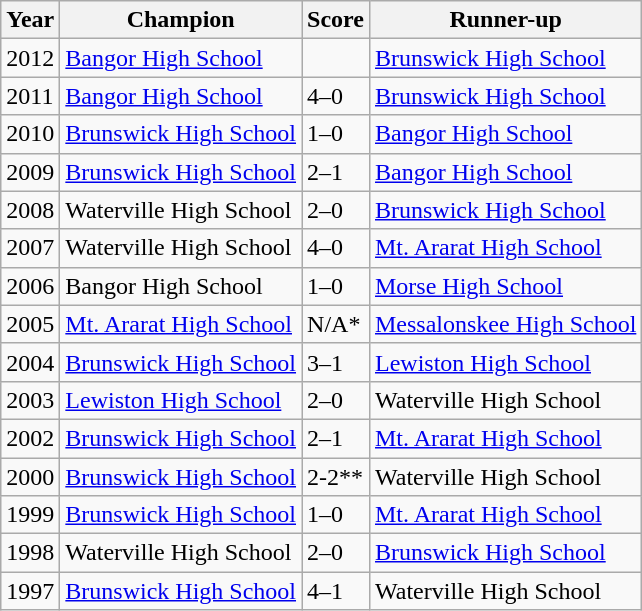<table class="wikitable" border="1">
<tr>
<th>Year</th>
<th>Champion</th>
<th>Score</th>
<th>Runner-up</th>
</tr>
<tr>
<td>2012</td>
<td><a href='#'>Bangor High School</a></td>
<td></td>
<td><a href='#'>Brunswick High School</a></td>
</tr>
<tr>
<td>2011</td>
<td><a href='#'>Bangor High School</a></td>
<td>4–0</td>
<td><a href='#'>Brunswick High School</a></td>
</tr>
<tr>
<td>2010</td>
<td><a href='#'>Brunswick High School</a></td>
<td>1–0</td>
<td><a href='#'>Bangor High School</a></td>
</tr>
<tr>
<td>2009</td>
<td><a href='#'>Brunswick High School</a></td>
<td>2–1</td>
<td><a href='#'>Bangor High School</a></td>
</tr>
<tr>
<td>2008</td>
<td>Waterville High School</td>
<td>2–0</td>
<td><a href='#'>Brunswick High School</a></td>
</tr>
<tr>
<td>2007</td>
<td>Waterville High School</td>
<td>4–0</td>
<td><a href='#'>Mt. Ararat High School</a></td>
</tr>
<tr>
<td>2006</td>
<td>Bangor High School</td>
<td>1–0</td>
<td><a href='#'>Morse High School</a></td>
</tr>
<tr>
<td>2005</td>
<td><a href='#'>Mt. Ararat High School</a></td>
<td>N/A*</td>
<td><a href='#'>Messalonskee High School</a></td>
</tr>
<tr>
<td>2004</td>
<td><a href='#'>Brunswick High School</a></td>
<td>3–1</td>
<td><a href='#'>Lewiston High School</a></td>
</tr>
<tr>
<td>2003</td>
<td><a href='#'>Lewiston High School</a></td>
<td>2–0</td>
<td>Waterville High School</td>
</tr>
<tr>
<td>2002</td>
<td><a href='#'>Brunswick High School</a></td>
<td>2–1</td>
<td><a href='#'>Mt. Ararat High School</a></td>
</tr>
<tr>
<td>2000</td>
<td><a href='#'>Brunswick High School</a></td>
<td>2-2**</td>
<td>Waterville High School</td>
</tr>
<tr>
<td>1999</td>
<td><a href='#'>Brunswick High School</a></td>
<td>1–0</td>
<td><a href='#'>Mt. Ararat High School</a></td>
</tr>
<tr>
<td>1998</td>
<td>Waterville High School</td>
<td>2–0</td>
<td><a href='#'>Brunswick High School</a></td>
</tr>
<tr>
<td>1997</td>
<td><a href='#'>Brunswick High School</a></td>
<td>4–1</td>
<td>Waterville High School</td>
</tr>
</table>
